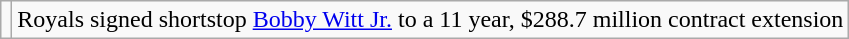<table class="wikitable">
<tr>
<td></td>
<td>Royals signed shortstop <a href='#'>Bobby Witt Jr.</a> to a 11 year, $288.7 million contract extension</td>
</tr>
</table>
